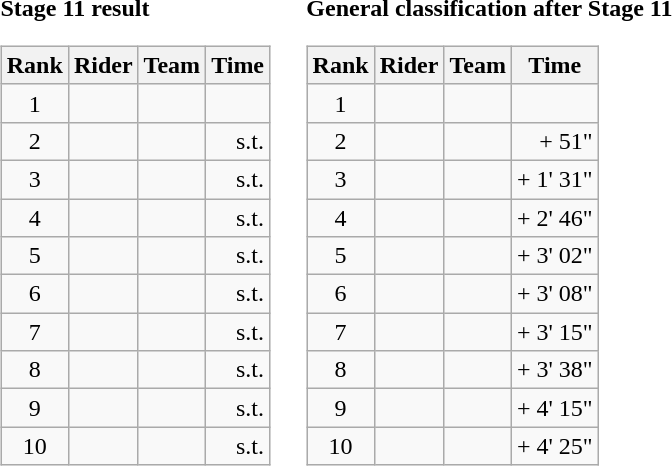<table>
<tr>
<td><strong>Stage 11 result</strong><br><table class="wikitable">
<tr>
<th scope="col">Rank</th>
<th scope="col">Rider</th>
<th scope="col">Team</th>
<th scope="col">Time</th>
</tr>
<tr>
<td style="text-align:center;">1</td>
<td></td>
<td></td>
<td style="text-align:right;"></td>
</tr>
<tr>
<td style="text-align:center;">2</td>
<td></td>
<td></td>
<td style="text-align:right;">s.t.</td>
</tr>
<tr>
<td style="text-align:center;">3</td>
<td></td>
<td></td>
<td style="text-align:right;">s.t.</td>
</tr>
<tr>
<td style="text-align:center;">4</td>
<td></td>
<td></td>
<td style="text-align:right;">s.t.</td>
</tr>
<tr>
<td style="text-align:center;">5</td>
<td></td>
<td></td>
<td style="text-align:right;">s.t.</td>
</tr>
<tr>
<td style="text-align:center;">6</td>
<td></td>
<td></td>
<td style="text-align:right;">s.t.</td>
</tr>
<tr>
<td style="text-align:center;">7</td>
<td></td>
<td></td>
<td style="text-align:right;">s.t.</td>
</tr>
<tr>
<td style="text-align:center;">8</td>
<td></td>
<td></td>
<td style="text-align:right;">s.t.</td>
</tr>
<tr>
<td style="text-align:center;">9</td>
<td></td>
<td></td>
<td style="text-align:right;">s.t.</td>
</tr>
<tr>
<td style="text-align:center;">10</td>
<td></td>
<td></td>
<td style="text-align:right;">s.t.</td>
</tr>
</table>
</td>
<td></td>
<td><strong>General classification after Stage 11</strong><br><table class="wikitable">
<tr>
<th scope="col">Rank</th>
<th scope="col">Rider</th>
<th scope="col">Team</th>
<th scope="col">Time</th>
</tr>
<tr>
<td style="text-align:center;">1</td>
<td></td>
<td></td>
<td style="text-align:right;"></td>
</tr>
<tr>
<td style="text-align:center;">2</td>
<td></td>
<td></td>
<td style="text-align:right;">+ 51"</td>
</tr>
<tr>
<td style="text-align:center;">3</td>
<td></td>
<td></td>
<td style="text-align:right;">+ 1' 31"</td>
</tr>
<tr>
<td style="text-align:center;">4</td>
<td></td>
<td></td>
<td style="text-align:right;">+ 2' 46"</td>
</tr>
<tr>
<td style="text-align:center;">5</td>
<td></td>
<td></td>
<td style="text-align:right;">+ 3' 02"</td>
</tr>
<tr>
<td style="text-align:center;">6</td>
<td></td>
<td></td>
<td style="text-align:right;">+ 3' 08"</td>
</tr>
<tr>
<td style="text-align:center;">7</td>
<td></td>
<td></td>
<td style="text-align:right;">+ 3' 15"</td>
</tr>
<tr>
<td style="text-align:center;">8</td>
<td></td>
<td></td>
<td style="text-align:right;">+ 3' 38"</td>
</tr>
<tr>
<td style="text-align:center;">9</td>
<td></td>
<td></td>
<td style="text-align:right;">+ 4' 15"</td>
</tr>
<tr>
<td style="text-align:center;">10</td>
<td></td>
<td></td>
<td style="text-align:right;">+ 4' 25"</td>
</tr>
</table>
</td>
</tr>
</table>
